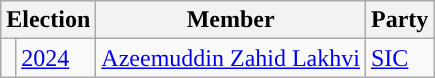<table class="wikitable">
<tr>
<th colspan="2">Election</th>
<th>Member</th>
<th>Party</th>
</tr>
<tr>
<td style="background-color: "></td>
<td><a href='#'>2024</a></td>
<td><a href='#'>Azeemuddin Zahid Lakhvi</a></td>
<td><a href='#'>SIC</a></td>
</tr>
</table>
